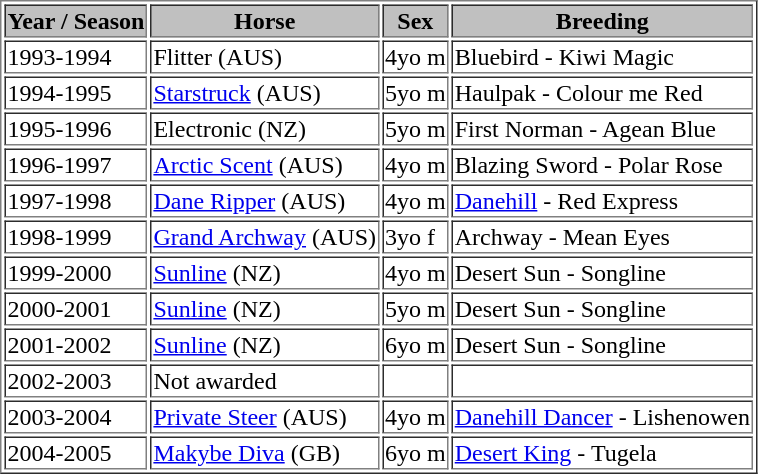<table border="1">
<tr style="text-align:center; background:silver; color:black">
<th>Year / Season</th>
<th>Horse</th>
<th>Sex</th>
<th>Breeding</th>
</tr>
<tr>
<td>1993-1994</td>
<td>Flitter (AUS)</td>
<td>4yo m</td>
<td>Bluebird - Kiwi Magic</td>
</tr>
<tr>
<td>1994-1995</td>
<td><a href='#'>Starstruck</a> (AUS)</td>
<td>5yo m</td>
<td>Haulpak - Colour me Red</td>
</tr>
<tr>
<td>1995-1996</td>
<td>Electronic (NZ)</td>
<td>5yo m</td>
<td>First Norman - Agean Blue</td>
</tr>
<tr>
<td>1996-1997</td>
<td><a href='#'>Arctic Scent</a> (AUS)</td>
<td>4yo m</td>
<td>Blazing Sword - Polar Rose</td>
</tr>
<tr>
<td>1997-1998</td>
<td><a href='#'>Dane Ripper</a> (AUS)</td>
<td>4yo m</td>
<td><a href='#'>Danehill</a> - Red Express</td>
</tr>
<tr>
<td>1998-1999</td>
<td><a href='#'>Grand Archway</a> (AUS)</td>
<td>3yo f</td>
<td>Archway - Mean Eyes</td>
</tr>
<tr>
<td>1999-2000</td>
<td><a href='#'>Sunline</a> (NZ)</td>
<td>4yo m</td>
<td>Desert Sun - Songline</td>
</tr>
<tr>
<td>2000-2001</td>
<td><a href='#'>Sunline</a> (NZ)</td>
<td>5yo m</td>
<td>Desert Sun - Songline</td>
</tr>
<tr>
<td>2001-2002</td>
<td><a href='#'>Sunline</a> (NZ)</td>
<td>6yo m</td>
<td>Desert Sun - Songline</td>
</tr>
<tr>
<td>2002-2003</td>
<td>Not awarded</td>
<td></td>
<td></td>
</tr>
<tr>
<td>2003-2004</td>
<td><a href='#'>Private Steer</a> (AUS)</td>
<td>4yo m</td>
<td><a href='#'>Danehill Dancer</a> - Lishenowen</td>
</tr>
<tr>
<td>2004-2005</td>
<td><a href='#'>Makybe Diva</a> (GB)</td>
<td>6yo m</td>
<td><a href='#'>Desert King</a> - Tugela</td>
</tr>
</table>
